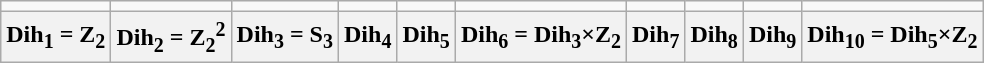<table class="wikitable">
<tr align=center>
<td></td>
<td></td>
<td></td>
<td></td>
<td></td>
<td></td>
<td></td>
<td></td>
<td></td>
<td></td>
</tr>
<tr>
<th>Dih<sub>1</sub> = Z<sub>2</sub></th>
<th>Dih<sub>2</sub> = Z<sub>2</sub><sup>2</sup></th>
<th>Dih<sub>3</sub> = S<sub>3</sub></th>
<th>Dih<sub>4</sub></th>
<th>Dih<sub>5</sub></th>
<th>Dih<sub>6</sub> = Dih<sub>3</sub>×Z<sub>2</sub></th>
<th>Dih<sub>7</sub></th>
<th>Dih<sub>8</sub></th>
<th>Dih<sub>9</sub></th>
<th>Dih<sub>10</sub> = Dih<sub>5</sub>×Z<sub>2</sub></th>
</tr>
</table>
